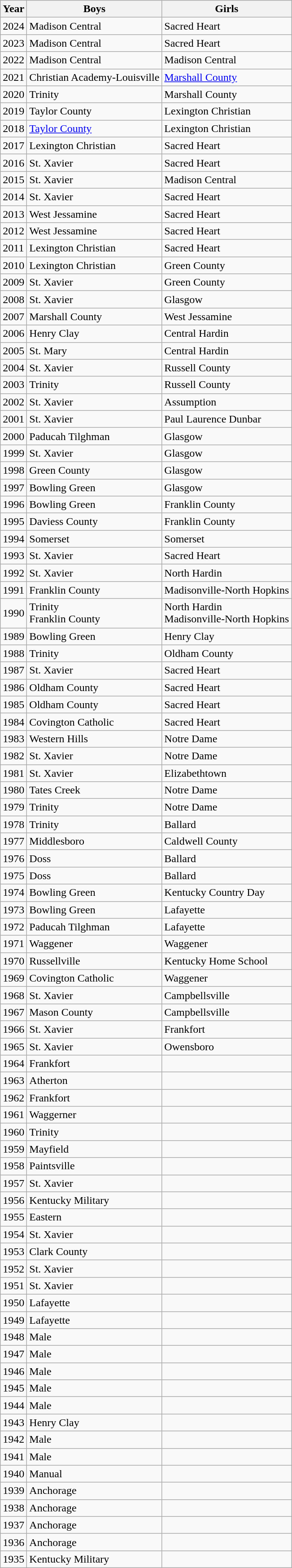<table class="wikitable">
<tr>
<th>Year</th>
<th>Boys</th>
<th>Girls</th>
</tr>
<tr>
<td>2024</td>
<td>Madison Central</td>
<td>Sacred Heart</td>
</tr>
<tr>
<td>2023</td>
<td>Madison Central</td>
<td>Sacred Heart</td>
</tr>
<tr>
<td>2022</td>
<td>Madison Central</td>
<td>Madison Central</td>
</tr>
<tr>
<td>2021</td>
<td>Christian Academy-Louisville</td>
<td><a href='#'>Marshall County</a></td>
</tr>
<tr>
<td>2020</td>
<td>Trinity</td>
<td>Marshall County</td>
</tr>
<tr>
<td>2019</td>
<td>Taylor County</td>
<td>Lexington Christian</td>
</tr>
<tr>
<td>2018</td>
<td><a href='#'>Taylor County</a></td>
<td>Lexington Christian</td>
</tr>
<tr>
<td>2017</td>
<td>Lexington Christian</td>
<td>Sacred Heart</td>
</tr>
<tr>
<td>2016</td>
<td>St. Xavier</td>
<td>Sacred Heart</td>
</tr>
<tr>
<td>2015</td>
<td>St. Xavier</td>
<td>Madison Central</td>
</tr>
<tr>
<td>2014</td>
<td>St. Xavier</td>
<td>Sacred Heart</td>
</tr>
<tr>
<td>2013</td>
<td>West Jessamine</td>
<td>Sacred Heart</td>
</tr>
<tr>
<td>2012</td>
<td>West Jessamine</td>
<td>Sacred Heart</td>
</tr>
<tr>
<td>2011</td>
<td>Lexington Christian</td>
<td>Sacred Heart</td>
</tr>
<tr>
<td>2010</td>
<td>Lexington Christian</td>
<td>Green County</td>
</tr>
<tr>
<td>2009</td>
<td>St. Xavier</td>
<td>Green County</td>
</tr>
<tr>
<td>2008</td>
<td>St. Xavier</td>
<td>Glasgow</td>
</tr>
<tr>
<td>2007</td>
<td>Marshall County</td>
<td>West Jessamine</td>
</tr>
<tr>
<td>2006</td>
<td>Henry Clay</td>
<td>Central Hardin</td>
</tr>
<tr>
<td>2005</td>
<td>St. Mary</td>
<td>Central Hardin</td>
</tr>
<tr>
<td>2004</td>
<td>St. Xavier</td>
<td>Russell County</td>
</tr>
<tr>
<td>2003</td>
<td>Trinity</td>
<td>Russell County</td>
</tr>
<tr>
<td>2002</td>
<td>St. Xavier</td>
<td>Assumption</td>
</tr>
<tr>
<td>2001</td>
<td>St. Xavier</td>
<td>Paul Laurence Dunbar</td>
</tr>
<tr>
<td>2000</td>
<td>Paducah Tilghman</td>
<td>Glasgow</td>
</tr>
<tr>
<td>1999</td>
<td>St. Xavier</td>
<td>Glasgow</td>
</tr>
<tr>
<td>1998</td>
<td>Green County</td>
<td>Glasgow</td>
</tr>
<tr>
<td>1997</td>
<td>Bowling Green</td>
<td>Glasgow</td>
</tr>
<tr>
<td>1996</td>
<td>Bowling Green</td>
<td>Franklin County</td>
</tr>
<tr>
<td>1995</td>
<td>Daviess County</td>
<td>Franklin County</td>
</tr>
<tr>
<td>1994</td>
<td>Somerset</td>
<td>Somerset</td>
</tr>
<tr>
<td>1993</td>
<td>St. Xavier</td>
<td>Sacred Heart</td>
</tr>
<tr>
<td>1992</td>
<td>St. Xavier</td>
<td>North Hardin</td>
</tr>
<tr>
<td>1991</td>
<td>Franklin County</td>
<td>Madisonville-North Hopkins</td>
</tr>
<tr>
<td>1990</td>
<td>Trinity<br>Franklin County</td>
<td>North Hardin<br>Madisonville-North Hopkins</td>
</tr>
<tr>
<td>1989</td>
<td>Bowling Green</td>
<td>Henry Clay</td>
</tr>
<tr>
<td>1988</td>
<td>Trinity</td>
<td>Oldham County</td>
</tr>
<tr>
<td>1987</td>
<td>St. Xavier</td>
<td>Sacred Heart</td>
</tr>
<tr>
<td>1986</td>
<td>Oldham County</td>
<td>Sacred Heart</td>
</tr>
<tr>
<td>1985</td>
<td>Oldham County</td>
<td>Sacred Heart</td>
</tr>
<tr>
<td>1984</td>
<td>Covington Catholic</td>
<td>Sacred Heart</td>
</tr>
<tr>
<td>1983</td>
<td>Western Hills</td>
<td>Notre Dame</td>
</tr>
<tr>
<td>1982</td>
<td>St. Xavier</td>
<td>Notre Dame</td>
</tr>
<tr>
<td>1981</td>
<td>St. Xavier</td>
<td>Elizabethtown</td>
</tr>
<tr>
<td>1980</td>
<td>Tates Creek</td>
<td>Notre Dame</td>
</tr>
<tr>
<td>1979</td>
<td>Trinity</td>
<td>Notre Dame</td>
</tr>
<tr>
<td>1978</td>
<td>Trinity</td>
<td>Ballard</td>
</tr>
<tr>
<td>1977</td>
<td>Middlesboro</td>
<td>Caldwell County</td>
</tr>
<tr>
<td>1976</td>
<td>Doss</td>
<td>Ballard</td>
</tr>
<tr>
<td>1975</td>
<td>Doss</td>
<td>Ballard</td>
</tr>
<tr>
<td>1974</td>
<td>Bowling Green</td>
<td>Kentucky Country Day</td>
</tr>
<tr>
<td>1973</td>
<td>Bowling Green</td>
<td>Lafayette</td>
</tr>
<tr>
<td>1972</td>
<td>Paducah Tilghman</td>
<td>Lafayette</td>
</tr>
<tr>
<td>1971</td>
<td>Waggener</td>
<td>Waggener</td>
</tr>
<tr>
<td>1970</td>
<td>Russellville</td>
<td>Kentucky Home School</td>
</tr>
<tr>
<td>1969</td>
<td>Covington Catholic</td>
<td>Waggener</td>
</tr>
<tr>
<td>1968</td>
<td>St. Xavier</td>
<td>Campbellsville</td>
</tr>
<tr>
<td>1967</td>
<td>Mason County</td>
<td>Campbellsville</td>
</tr>
<tr>
<td>1966</td>
<td>St. Xavier</td>
<td>Frankfort</td>
</tr>
<tr>
<td>1965</td>
<td>St. Xavier</td>
<td>Owensboro</td>
</tr>
<tr>
<td>1964</td>
<td>Frankfort</td>
<td></td>
</tr>
<tr>
<td>1963</td>
<td>Atherton</td>
<td></td>
</tr>
<tr>
<td>1962</td>
<td>Frankfort</td>
<td></td>
</tr>
<tr>
<td>1961</td>
<td>Waggerner</td>
<td></td>
</tr>
<tr>
<td>1960</td>
<td>Trinity</td>
<td></td>
</tr>
<tr>
<td>1959</td>
<td>Mayfield</td>
<td></td>
</tr>
<tr>
<td>1958</td>
<td>Paintsville</td>
<td></td>
</tr>
<tr>
<td>1957</td>
<td>St. Xavier</td>
<td></td>
</tr>
<tr>
<td>1956</td>
<td>Kentucky Military</td>
<td></td>
</tr>
<tr>
<td>1955</td>
<td>Eastern</td>
<td></td>
</tr>
<tr>
<td>1954</td>
<td>St. Xavier</td>
<td></td>
</tr>
<tr>
<td>1953</td>
<td>Clark County</td>
<td></td>
</tr>
<tr>
<td>1952</td>
<td>St. Xavier</td>
<td></td>
</tr>
<tr>
<td>1951</td>
<td>St. Xavier</td>
<td></td>
</tr>
<tr>
<td>1950</td>
<td>Lafayette</td>
<td></td>
</tr>
<tr>
<td>1949</td>
<td>Lafayette</td>
<td></td>
</tr>
<tr>
<td>1948</td>
<td>Male</td>
<td></td>
</tr>
<tr>
<td>1947</td>
<td>Male</td>
<td></td>
</tr>
<tr>
<td>1946</td>
<td>Male</td>
<td></td>
</tr>
<tr>
<td>1945</td>
<td>Male</td>
<td></td>
</tr>
<tr>
<td>1944</td>
<td>Male</td>
<td></td>
</tr>
<tr>
<td>1943</td>
<td>Henry Clay</td>
<td></td>
</tr>
<tr>
<td>1942</td>
<td>Male</td>
<td></td>
</tr>
<tr>
<td>1941</td>
<td>Male</td>
<td></td>
</tr>
<tr>
<td>1940</td>
<td>Manual</td>
<td></td>
</tr>
<tr>
<td>1939</td>
<td>Anchorage</td>
<td></td>
</tr>
<tr>
<td>1938</td>
<td>Anchorage</td>
<td></td>
</tr>
<tr>
<td>1937</td>
<td>Anchorage</td>
<td></td>
</tr>
<tr>
<td>1936</td>
<td>Anchorage</td>
<td></td>
</tr>
<tr>
<td>1935</td>
<td>Kentucky Military</td>
<td></td>
</tr>
</table>
